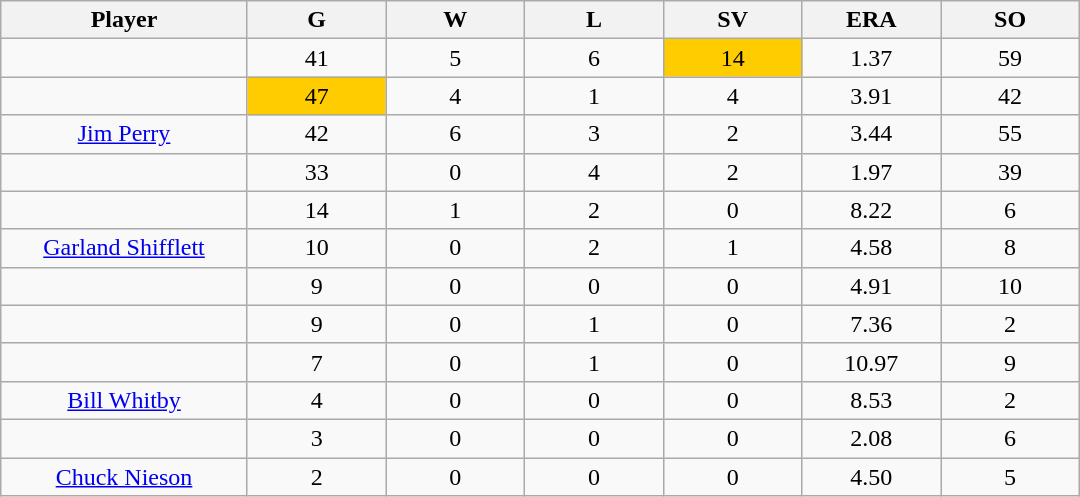<table class="wikitable sortable">
<tr>
<th bgcolor="#DDDDFF" width="16%">Player</th>
<th bgcolor="#DDDDFF" width="9%">G</th>
<th bgcolor="#DDDDFF" width="9%">W</th>
<th bgcolor="#DDDDFF" width="9%">L</th>
<th bgcolor="#DDDDFF" width="9%">SV</th>
<th bgcolor="#DDDDFF" width="9%">ERA</th>
<th bgcolor="#DDDDFF" width="9%">SO</th>
</tr>
<tr align="center">
<td></td>
<td>41</td>
<td>5</td>
<td>6</td>
<td bgcolor="#FFCC00">14</td>
<td>1.37</td>
<td>59</td>
</tr>
<tr align="center">
<td></td>
<td bgcolor="#FFCC00">47</td>
<td>4</td>
<td>1</td>
<td>4</td>
<td>3.91</td>
<td>42</td>
</tr>
<tr align="center">
<td><a href='#'>Jim Perry</a></td>
<td>42</td>
<td>6</td>
<td>3</td>
<td>2</td>
<td>3.44</td>
<td>55</td>
</tr>
<tr align=center>
<td></td>
<td>33</td>
<td>0</td>
<td>4</td>
<td>2</td>
<td>1.97</td>
<td>39</td>
</tr>
<tr align="center">
<td></td>
<td>14</td>
<td>1</td>
<td>2</td>
<td>0</td>
<td>8.22</td>
<td>6</td>
</tr>
<tr align="center">
<td><a href='#'>Garland Shifflett</a></td>
<td>10</td>
<td>0</td>
<td>2</td>
<td>1</td>
<td>4.58</td>
<td>8</td>
</tr>
<tr align=center>
<td></td>
<td>9</td>
<td>0</td>
<td>0</td>
<td>0</td>
<td>4.91</td>
<td>10</td>
</tr>
<tr align="center">
<td></td>
<td>9</td>
<td>0</td>
<td>1</td>
<td>0</td>
<td>7.36</td>
<td>2</td>
</tr>
<tr align="center">
<td></td>
<td>7</td>
<td>0</td>
<td>1</td>
<td>0</td>
<td>10.97</td>
<td>9</td>
</tr>
<tr align="center">
<td><a href='#'>Bill Whitby</a></td>
<td>4</td>
<td>0</td>
<td>0</td>
<td>0</td>
<td>8.53</td>
<td>2</td>
</tr>
<tr align=center>
<td></td>
<td>3</td>
<td>0</td>
<td>0</td>
<td>0</td>
<td>2.08</td>
<td>6</td>
</tr>
<tr align="center">
<td><a href='#'>Chuck Nieson</a></td>
<td>2</td>
<td>0</td>
<td>0</td>
<td>0</td>
<td>4.50</td>
<td>5</td>
</tr>
</table>
